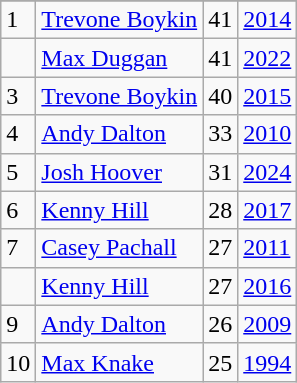<table class="wikitable">
<tr>
</tr>
<tr>
<td>1</td>
<td><a href='#'>Trevone Boykin</a></td>
<td><abbr>41</abbr></td>
<td><a href='#'>2014</a></td>
</tr>
<tr>
<td></td>
<td><a href='#'>Max Duggan</a></td>
<td><abbr>41</abbr></td>
<td><a href='#'>2022</a></td>
</tr>
<tr>
<td>3</td>
<td><a href='#'>Trevone Boykin</a></td>
<td><abbr>40</abbr></td>
<td><a href='#'>2015</a></td>
</tr>
<tr>
<td>4</td>
<td><a href='#'>Andy Dalton</a></td>
<td><abbr>33</abbr></td>
<td><a href='#'>2010</a></td>
</tr>
<tr>
<td>5</td>
<td><a href='#'>Josh Hoover</a></td>
<td><abbr>31</abbr></td>
<td><a href='#'>2024</a></td>
</tr>
<tr>
<td>6</td>
<td><a href='#'>Kenny Hill</a></td>
<td><abbr>28</abbr></td>
<td><a href='#'>2017</a></td>
</tr>
<tr>
<td>7</td>
<td><a href='#'>Casey Pachall</a></td>
<td><abbr>27</abbr></td>
<td><a href='#'>2011</a></td>
</tr>
<tr>
<td></td>
<td><a href='#'>Kenny Hill</a></td>
<td><abbr>27</abbr></td>
<td><a href='#'>2016</a></td>
</tr>
<tr>
<td>9</td>
<td><a href='#'>Andy Dalton</a></td>
<td><abbr>26</abbr></td>
<td><a href='#'>2009</a></td>
</tr>
<tr>
<td>10</td>
<td><a href='#'>Max Knake</a></td>
<td><abbr>25</abbr></td>
<td><a href='#'>1994</a></td>
</tr>
</table>
